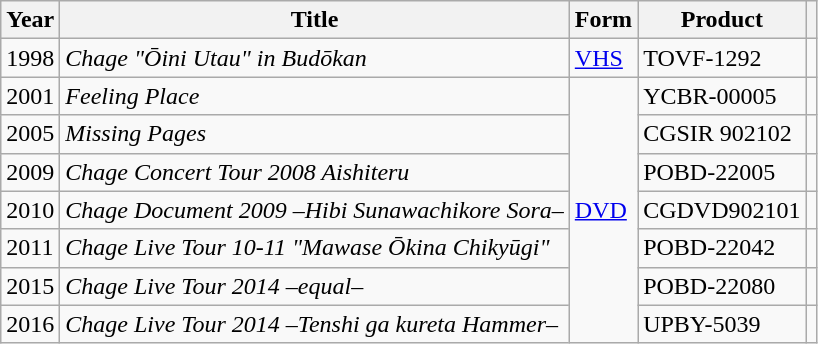<table class="wikitable">
<tr>
<th>Year</th>
<th>Title</th>
<th>Form</th>
<th> Product </th>
<th></th>
</tr>
<tr>
<td>1998</td>
<td><em>Chage "Ōini Utau" in Budōkan</em></td>
<td><a href='#'>VHS</a></td>
<td>TOVF-1292</td>
<td></td>
</tr>
<tr>
<td>2001</td>
<td><em>Feeling Place</em></td>
<td rowspan="7"><a href='#'>DVD</a></td>
<td>YCBR-00005</td>
<td></td>
</tr>
<tr>
<td>2005</td>
<td><em>Missing Pages</em></td>
<td>CGSIR 902102</td>
<td></td>
</tr>
<tr>
<td>2009</td>
<td><em>Chage Concert Tour 2008 Aishiteru</em></td>
<td>POBD-22005</td>
<td></td>
</tr>
<tr>
<td>2010</td>
<td><em>Chage Document 2009 –Hibi Sunawachikore Sora–</em></td>
<td>CGDVD902101</td>
<td></td>
</tr>
<tr>
<td>2011</td>
<td><em>Chage Live Tour 10-11 "Mawase Ōkina Chikyūgi"</em></td>
<td>POBD-22042</td>
<td></td>
</tr>
<tr>
<td>2015</td>
<td><em>Chage Live Tour 2014 –equal–</em></td>
<td>POBD-22080</td>
<td></td>
</tr>
<tr>
<td>2016</td>
<td><em>Chage Live Tour 2014 –Tenshi ga kureta Hammer–</em></td>
<td>UPBY-5039</td>
<td></td>
</tr>
</table>
